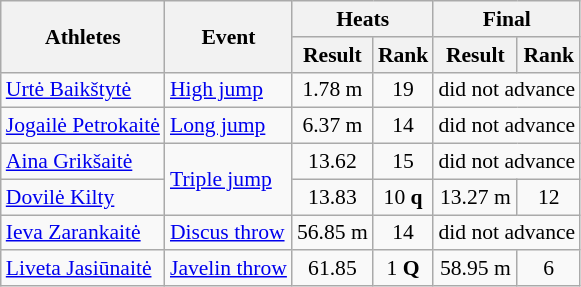<table class="wikitable" border="1" style="font-size:90%">
<tr>
<th rowspan="2">Athletes</th>
<th rowspan="2">Event</th>
<th colspan="2">Heats</th>
<th colspan="2">Final</th>
</tr>
<tr>
<th>Result</th>
<th>Rank</th>
<th>Result</th>
<th>Rank</th>
</tr>
<tr align=center>
<td align=left><a href='#'>Urtė Baikštytė</a></td>
<td align=left><a href='#'>High jump</a></td>
<td>1.78 m</td>
<td>19</td>
<td align=center colspan=2>did not advance</td>
</tr>
<tr align=center>
<td align=left><a href='#'>Jogailė Petrokaitė</a></td>
<td align=left><a href='#'>Long jump</a></td>
<td>6.37 m</td>
<td>14</td>
<td align=center colspan=2>did not advance</td>
</tr>
<tr align=center>
<td align=left><a href='#'>Aina Grikšaitė</a></td>
<td align=left rowspan=2><a href='#'>Triple jump</a></td>
<td>13.62</td>
<td>15</td>
<td align=center colspan=2>did not advance</td>
</tr>
<tr align=center>
<td align=left><a href='#'>Dovilė Kilty</a></td>
<td>13.83</td>
<td>10 <strong>q</strong></td>
<td>13.27 m</td>
<td>12</td>
</tr>
<tr align=center>
<td align=left><a href='#'>Ieva Zarankaitė</a></td>
<td align=left><a href='#'>Discus throw</a></td>
<td>56.85 m</td>
<td>14</td>
<td align=center colspan=2>did not advance</td>
</tr>
<tr align=center>
<td align=left><a href='#'>Liveta Jasiūnaitė</a></td>
<td align=left><a href='#'>Javelin throw</a></td>
<td>61.85</td>
<td>1 <strong>Q</strong></td>
<td>58.95 m</td>
<td>6</td>
</tr>
</table>
